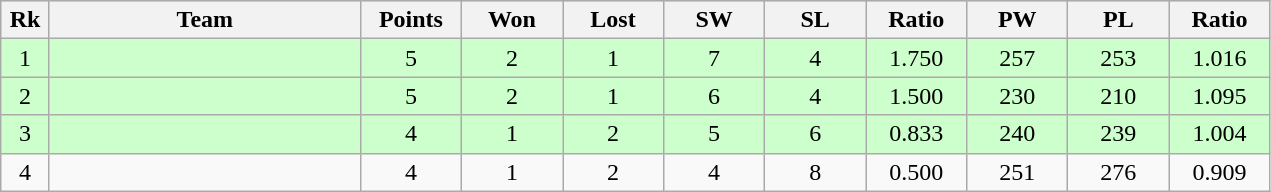<table class=wikitable style=text-align:center>
<tr style="background: #DCDCDC">
<th width=25>Rk</th>
<th width=200>Team</th>
<th width=60>Points</th>
<th width=60>Won</th>
<th width=60>Lost</th>
<th width=60>SW</th>
<th width=60>SL</th>
<th width=60>Ratio</th>
<th width=60>PW</th>
<th width=60>PL</th>
<th width=60>Ratio</th>
</tr>
<tr style="background: #CCFFCC">
<td>1</td>
<td align=left></td>
<td>5</td>
<td>2</td>
<td>1</td>
<td>7</td>
<td>4</td>
<td>1.750</td>
<td>257</td>
<td>253</td>
<td>1.016</td>
</tr>
<tr style="background: #CCFFCC">
<td>2</td>
<td align=left></td>
<td>5</td>
<td>2</td>
<td>1</td>
<td>6</td>
<td>4</td>
<td>1.500</td>
<td>230</td>
<td>210</td>
<td>1.095</td>
</tr>
<tr style="background: #CCFFCC">
<td>3</td>
<td align=left></td>
<td>4</td>
<td>1</td>
<td>2</td>
<td>5</td>
<td>6</td>
<td>0.833</td>
<td>240</td>
<td>239</td>
<td>1.004</td>
</tr>
<tr>
<td>4</td>
<td align=left></td>
<td>4</td>
<td>1</td>
<td>2</td>
<td>4</td>
<td>8</td>
<td>0.500</td>
<td>251</td>
<td>276</td>
<td>0.909</td>
</tr>
</table>
